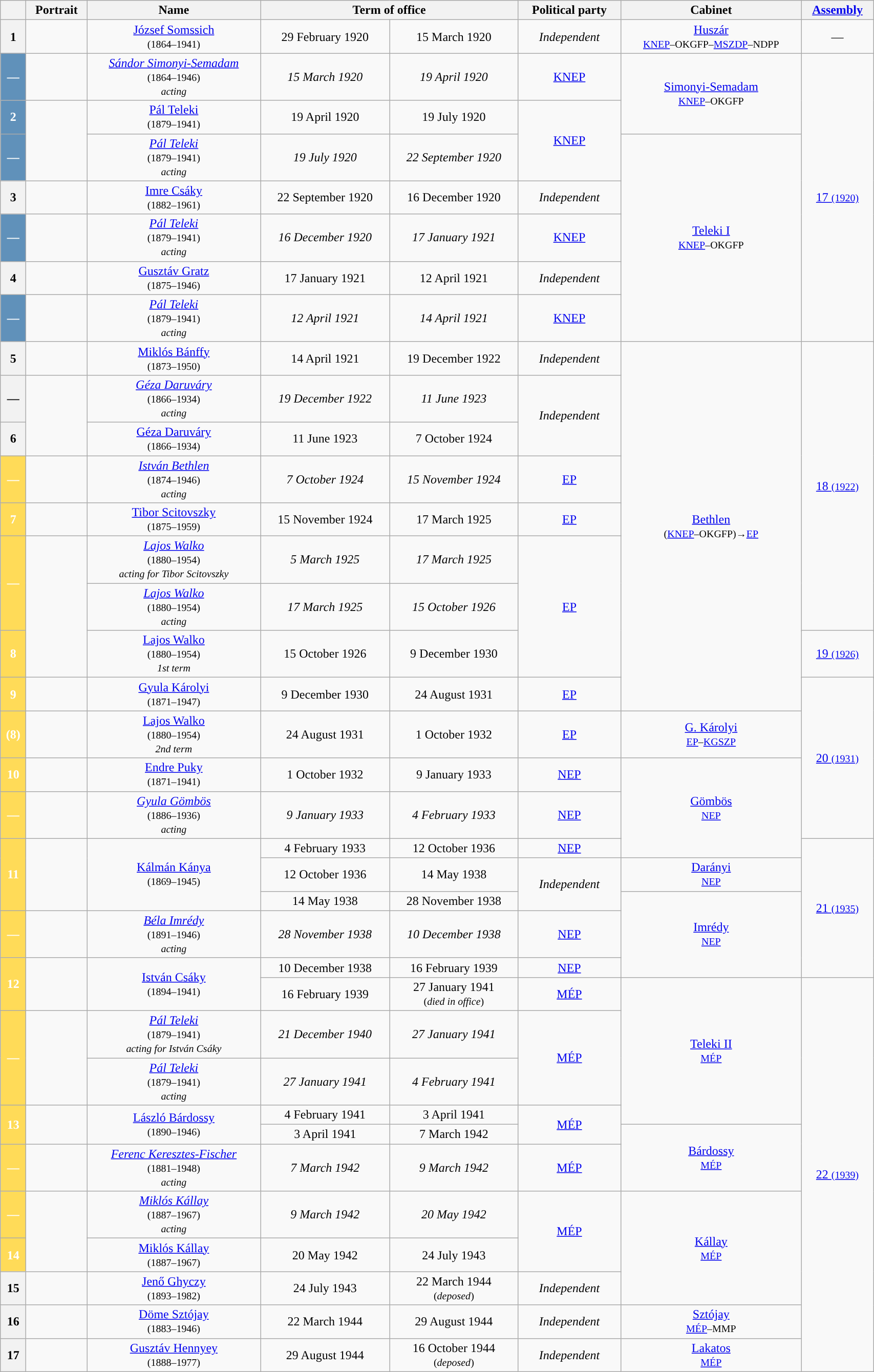<table class="wikitable" style="width:90%; text-align:center;">
<tr>
<th></th>
<th>Portrait</th>
<th>Name<br></th>
<th colspan=2>Term of office</th>
<th>Political party</th>
<th>Cabinet</th>
<th><a href='#'>Assembly</a><br></th>
</tr>
<tr>
<th style="background:">1</th>
<td></td>
<td><a href='#'>József Somssich</a><br><small>(1864–1941)</small></td>
<td>29 February 1920</td>
<td>15 March 1920</td>
<td><em>Independent</em></td>
<td><a href='#'>Huszár</a><br><small><a href='#'>KNEP</a>–OKGFP–<a href='#'>MSZDP</a>–NDPP</small></td>
<td>—</td>
</tr>
<tr>
<th style="background-color:#6091BA; color:white">—</th>
<td></td>
<td><em><a href='#'>Sándor Simonyi-Semadam</a></em><br><small>(1864–1946)<br><em>acting</em></small></td>
<td><em>15 March 1920</em></td>
<td><em>19 April 1920</em></td>
<td><a href='#'>KNEP</a></td>
<td rowspan="2"><a href='#'>Simonyi-Semadam</a><br><small><a href='#'>KNEP</a>–OKGFP</small></td>
<td rowspan="8"><a href='#'>17 <small>(1920)</small></a></td>
</tr>
<tr>
<th style="background-color:#6091BA; color:white">2</th>
<td rowspan="2"></td>
<td><a href='#'>Pál Teleki</a><br><small>(1879–1941)<br></small></td>
<td>19 April 1920</td>
<td>19 July 1920</td>
<td rowspan="2"><a href='#'>KNEP</a></td>
</tr>
<tr>
<th style="background-color:#6091BA; color:white">—</th>
<td><em><a href='#'>Pál Teleki</a></em><br><small>(1879–1941)<br><em>acting</em></small></td>
<td><em>19 July 1920</em></td>
<td><em>22 September 1920</em></td>
<td rowspan="5"><a href='#'>Teleki I</a><br><small><a href='#'>KNEP</a>–OKGFP</small></td>
</tr>
<tr>
<th style="background:">3</th>
<td></td>
<td><a href='#'>Imre Csáky</a><br><small>(1882–1961)</small></td>
<td>22 September 1920</td>
<td>16 December 1920</td>
<td><em>Independent</em></td>
</tr>
<tr>
<th style="background-color:#6091BA; color:white">—</th>
<td></td>
<td><em><a href='#'>Pál Teleki</a></em><br><small>(1879–1941)<br><em>acting</em></small></td>
<td><em>16 December 1920</em></td>
<td><em>17 January 1921</em></td>
<td><a href='#'>KNEP</a></td>
</tr>
<tr>
<th style="background:">4</th>
<td></td>
<td><a href='#'>Gusztáv Gratz</a><br><small>(1875–1946)</small></td>
<td>17 January 1921</td>
<td>12 April 1921</td>
<td><em>Independent</em></td>
</tr>
<tr>
<th style="background-color:#6091BA; color:white">—</th>
<td></td>
<td><em><a href='#'>Pál Teleki</a></em><br><small>(1879–1941)<br><em>acting</em></small></td>
<td><em>12 April 1921</em></td>
<td><em>14 April 1921</em></td>
<td><a href='#'>KNEP</a></td>
</tr>
<tr>
<th rowspan="2" style="background:">5</th>
<td rowspan="2"></td>
<td rowspan="2"><a href='#'>Miklós Bánffy</a><br><small>(1873–1950)</small></td>
<td rowspan="2">14 April 1921</td>
<td rowspan="2">19 December 1922</td>
<td rowspan="2"><em>Independent</em></td>
<td rowspan="12"><a href='#'>Bethlen</a><br><small>(<a href='#'>KNEP</a>–OKGFP)→<a href='#'>EP</a></small></td>
</tr>
<tr>
<td rowspan="8"><a href='#'>18 <small>(1922)</small></a></td>
</tr>
<tr>
<th style="background:">—</th>
<td rowspan="2"></td>
<td><em><a href='#'>Géza Daruváry</a></em><br><small>(1866–1934)<br><em>acting</em></small></td>
<td><em>19 December 1922</em></td>
<td><em>11 June 1923</em></td>
<td rowspan="2"><em>Independent</em></td>
</tr>
<tr>
<th style="background:">6</th>
<td><a href='#'>Géza Daruváry</a><br><small>(1866–1934)</small></td>
<td>11 June 1923</td>
<td>7 October 1924</td>
</tr>
<tr>
<th style="background-color:#FFDB58; color:white">—</th>
<td></td>
<td><em><a href='#'>István Bethlen</a></em><br><small>(1874–1946)<br><em>acting</em></small></td>
<td><em>7 October 1924</em></td>
<td><em>15 November 1924</em></td>
<td><a href='#'>EP</a></td>
</tr>
<tr>
<th style="background-color:#FFDB58; color:white">7</th>
<td></td>
<td><a href='#'>Tibor Scitovszky</a><br><small>(1875–1959)</small></td>
<td>15 November 1924</td>
<td>17 March 1925</td>
<td><a href='#'>EP</a></td>
</tr>
<tr>
<th rowspan="2" style="background-color:#FFDB58; color:white">—</th>
<td rowspan="4"></td>
<td><em><a href='#'>Lajos Walko</a></em><br><small>(1880–1954)<br><em>acting for Tibor Scitovszky</em></small></td>
<td><em>5 March 1925</em></td>
<td><em>17 March 1925</em></td>
<td rowspan="4"><a href='#'>EP</a></td>
</tr>
<tr>
<td><em><a href='#'>Lajos Walko</a></em><br><small>(1880–1954)<br><em>acting</em></small></td>
<td><em>17 March 1925</em></td>
<td><em>15 October 1926</em></td>
</tr>
<tr>
<th rowspan="2" style="background-color:#FFDB58; color:white">8</th>
<td rowspan="2"><a href='#'>Lajos Walko</a><br><small>(1880–1954)<br><em>1st term</em></small></td>
<td rowspan="2">15 October 1926</td>
<td rowspan="2">9 December 1930</td>
</tr>
<tr>
<td rowspan="2"><a href='#'>19 <small>(1926)</small></a></td>
</tr>
<tr>
<th rowspan="2" style="background-color:#FFDB58; color:white">9</th>
<td rowspan="2"></td>
<td rowspan="2"><a href='#'>Gyula Károlyi</a><br><small>(1871–1947)</small></td>
<td rowspan="2">9 December 1930</td>
<td rowspan="2">24 August 1931</td>
<td rowspan="2"><a href='#'>EP</a></td>
</tr>
<tr>
<td rowspan="5"><a href='#'>20 <small>(1931)</small></a></td>
</tr>
<tr>
<th style="background-color:#FFDB58; color:white">(8)</th>
<td></td>
<td><a href='#'>Lajos Walko</a><br><small>(1880–1954)<br><em>2nd term</em></small></td>
<td>24 August 1931</td>
<td>1 October 1932</td>
<td><a href='#'>EP</a></td>
<td><a href='#'>G. Károlyi</a><br><small><a href='#'>EP</a>–<a href='#'>KGSZP</a></small></td>
</tr>
<tr>
<th style="background-color:#FFDB58; color:white">10</th>
<td></td>
<td><a href='#'>Endre Puky</a><br><small>(1871–1941)</small></td>
<td>1 October 1932</td>
<td>9 January 1933</td>
<td><a href='#'>NEP</a></td>
<td rowspan="4"><a href='#'>Gömbös</a><br><small><a href='#'>NEP</a></small></td>
</tr>
<tr>
<th style="background-color:#FFDB58; color:white">—</th>
<td></td>
<td><em><a href='#'>Gyula Gömbös</a></em><br><small>(1886–1936)<br><em>acting</em></small></td>
<td><em>9 January 1933</em></td>
<td><em>4 February 1933</em></td>
<td><a href='#'>NEP</a></td>
</tr>
<tr>
<th rowspan="4" style="background-color:#FFDB58; color:white">11</th>
<td rowspan="4"></td>
<td rowspan="4"><a href='#'>Kálmán Kánya</a><br><small>(1869–1945)</small></td>
<td rowspan="2">4 February 1933</td>
<td rowspan="2">12 October 1936</td>
<td rowspan="2"><a href='#'>NEP</a></td>
</tr>
<tr>
<td rowspan="6"><a href='#'>21 <small>(1935)</small></a></td>
</tr>
<tr>
<td>12 October 1936</td>
<td>14 May 1938</td>
<td rowspan="2"><em>Independent</em></td>
<td><a href='#'>Darányi</a><br><small><a href='#'>NEP</a></small></td>
</tr>
<tr>
<td>14 May 1938</td>
<td>28 November 1938</td>
<td rowspan="3"><a href='#'>Imrédy</a><br><small><a href='#'>NEP</a></small></td>
</tr>
<tr>
<th style="background-color:#FFDB58; color:white">—</th>
<td></td>
<td><em><a href='#'>Béla Imrédy</a></em><br><small>(1891–1946)<br><em>acting</em></small></td>
<td><em>28 November 1938</em></td>
<td><em>10 December 1938</em></td>
<td><a href='#'>NEP</a></td>
</tr>
<tr>
<th rowspan="3" style="background-color:#FFDB58; color:white">12</th>
<td rowspan="3"></td>
<td rowspan="3"><a href='#'>István Csáky</a><br><small>(1894–1941)</small></td>
<td>10 December 1938</td>
<td>16 February 1939</td>
<td><a href='#'>NEP</a></td>
</tr>
<tr>
<td rowspan="2">16 February 1939</td>
<td rowspan="2">27 January 1941<br><small>(<em>died in office</em>)</small></td>
<td rowspan="2"><a href='#'>MÉP</a></td>
<td rowspan="5"><a href='#'>Teleki II</a><br><small><a href='#'>MÉP</a></small></td>
</tr>
<tr>
<td rowspan="11"><a href='#'>22 <small>(1939)</small></a></td>
</tr>
<tr>
<th rowspan="2" style="background-color:#FFDB58; color:white">—</th>
<td rowspan="2"></td>
<td><em><a href='#'>Pál Teleki</a></em><br><small>(1879–1941)<br><em>acting for István Csáky</em></small></td>
<td><em>21 December 1940</em></td>
<td><em>27 January 1941</em></td>
<td rowspan="2"><a href='#'>MÉP</a></td>
</tr>
<tr>
<td><em><a href='#'>Pál Teleki</a></em><br><small>(1879–1941)<br><em>acting</em></small></td>
<td><em>27 January 1941</em></td>
<td><em>4 February 1941</em></td>
</tr>
<tr>
<th rowspan="2" style="background-color:#FFDB58; color:white">13</th>
<td rowspan="2"></td>
<td rowspan="2"><a href='#'>László Bárdossy</a><br><small>(1890–1946)</small></td>
<td>4 February 1941</td>
<td>3 April 1941</td>
<td rowspan="2"><a href='#'>MÉP</a></td>
</tr>
<tr>
<td>3 April 1941</td>
<td>7 March 1942</td>
<td rowspan="2"><a href='#'>Bárdossy</a><br><small><a href='#'>MÉP</a></small></td>
</tr>
<tr>
<th style="background-color:#FFDB58; color:white">—</th>
<td></td>
<td><em><a href='#'>Ferenc Keresztes-Fischer</a></em><br><small>(1881–1948)<br><em>acting</em></small></td>
<td><em>7 March 1942</em></td>
<td><em>9 March 1942</em></td>
<td><a href='#'>MÉP</a></td>
</tr>
<tr>
<th style="background-color:#FFDB58; color:white">—</th>
<td rowspan="2"></td>
<td><em><a href='#'>Miklós Kállay</a></em><br><small>(1887–1967)<br><em>acting</em></small></td>
<td><em>9 March 1942</em></td>
<td><em>20 May 1942</em></td>
<td rowspan="2"><a href='#'>MÉP</a></td>
<td rowspan="3"><a href='#'>Kállay</a><br><small><a href='#'>MÉP</a></small></td>
</tr>
<tr>
<th style="background-color:#FFDB58; color:white">14</th>
<td><a href='#'>Miklós Kállay</a><br><small>(1887–1967)</small></td>
<td>20 May 1942</td>
<td>24 July 1943</td>
</tr>
<tr>
<th style="background-color:">15</th>
<td></td>
<td><a href='#'>Jenő Ghyczy</a><br><small>(1893–1982)</small></td>
<td>24 July 1943</td>
<td>22 March 1944<br><small>(<em>deposed</em>)</small></td>
<td><em>Independent</em></td>
</tr>
<tr>
<th style="background:">16</th>
<td></td>
<td><a href='#'>Döme Sztójay</a><br><small>(1883–1946)</small></td>
<td>22 March 1944</td>
<td>29 August 1944</td>
<td><em>Independent</em></td>
<td><a href='#'>Sztójay</a><br><small><a href='#'>MÉP</a>–MMP</small></td>
</tr>
<tr>
<th style="background:">17</th>
<td></td>
<td><a href='#'>Gusztáv Hennyey</a><br><small>(1888–1977)</small></td>
<td>29 August 1944</td>
<td>16 October 1944<br><small>(<em>deposed</em>)</small></td>
<td><em>Independent</em></td>
<td><a href='#'>Lakatos</a><br><small><a href='#'>MÉP</a></small></td>
</tr>
</table>
